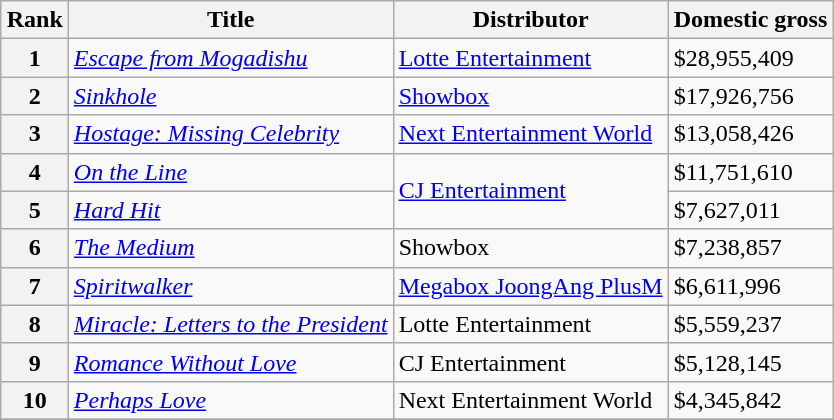<table class="wikitable" style="margin:auto; margin:auto;">
<tr>
<th>Rank</th>
<th>Title</th>
<th>Distributor</th>
<th>Domestic gross</th>
</tr>
<tr>
<th style="text-align:center;">1</th>
<td><em><a href='#'>Escape from Mogadishu</a></em></td>
<td><a href='#'>Lotte Entertainment</a></td>
<td>$28,955,409</td>
</tr>
<tr>
<th style="text-align:center;">2</th>
<td><em><a href='#'>Sinkhole</a></em></td>
<td><a href='#'>Showbox</a></td>
<td>$17,926,756</td>
</tr>
<tr>
<th style="text-align:center;">3</th>
<td><em><a href='#'>Hostage: Missing Celebrity</a></em></td>
<td><a href='#'>Next Entertainment World</a></td>
<td>$13,058,426</td>
</tr>
<tr>
<th style="text-align:center;">4</th>
<td><em><a href='#'>On the Line</a></em></td>
<td rowspan="2"><a href='#'>CJ Entertainment</a></td>
<td>$11,751,610</td>
</tr>
<tr>
<th style="text-align:center;">5</th>
<td><em><a href='#'>Hard Hit</a></em></td>
<td>$7,627,011</td>
</tr>
<tr>
<th style="text-align:center;">6</th>
<td><em><a href='#'>The Medium</a></em></td>
<td>Showbox</td>
<td>$7,238,857</td>
</tr>
<tr>
<th style="text-align:center;">7</th>
<td><em><a href='#'>Spiritwalker</a></em></td>
<td><a href='#'>Megabox JoongAng PlusM</a></td>
<td>$6,611,996</td>
</tr>
<tr>
<th style="text-align:center;">8</th>
<td><em><a href='#'>Miracle: Letters to the President</a></em></td>
<td>Lotte Entertainment</td>
<td>$5,559,237</td>
</tr>
<tr>
<th style="text-align:center;">9</th>
<td><em><a href='#'>Romance Without Love</a></em></td>
<td>CJ Entertainment</td>
<td>$5,128,145</td>
</tr>
<tr>
<th style="text-align:center;">10</th>
<td><em><a href='#'>Perhaps Love</a></em></td>
<td>Next Entertainment World</td>
<td>$4,345,842</td>
</tr>
<tr>
</tr>
</table>
